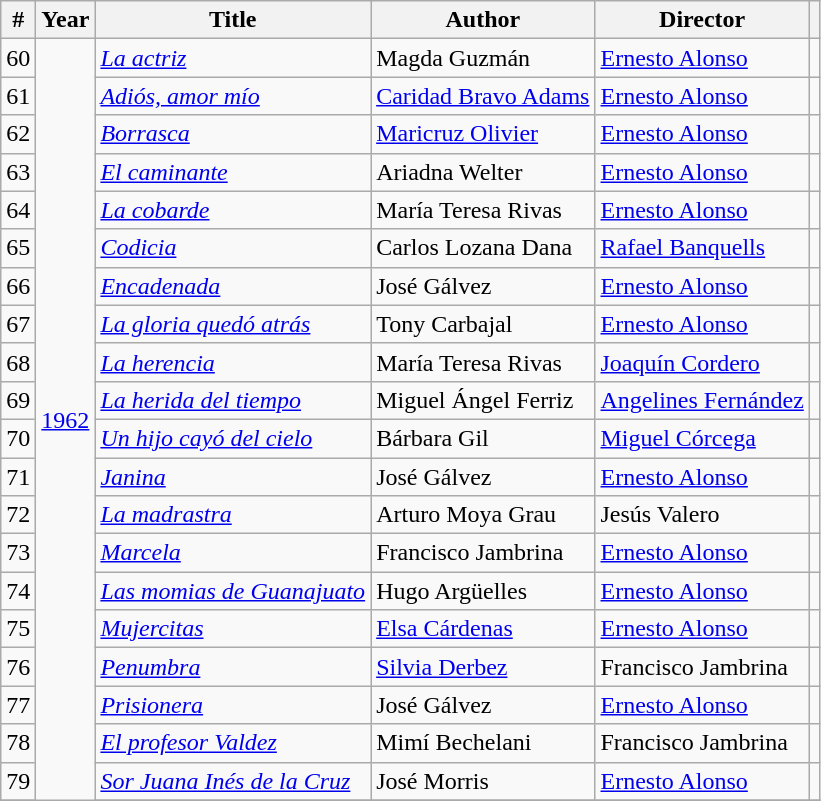<table class="wikitable sortable">
<tr>
<th>#</th>
<th>Year</th>
<th>Title</th>
<th>Author</th>
<th>Director</th>
<th></th>
</tr>
<tr>
<td>60</td>
<td rowspan="21"><a href='#'>1962</a></td>
<td><em><a href='#'>La actriz</a></em></td>
<td>Magda Guzmán</td>
<td><a href='#'>Ernesto Alonso</a></td>
<td></td>
</tr>
<tr>
<td>61</td>
<td><em><a href='#'>Adiós, amor mío</a></em></td>
<td><a href='#'>Caridad Bravo Adams</a></td>
<td><a href='#'>Ernesto Alonso</a></td>
<td></td>
</tr>
<tr>
<td>62</td>
<td><em><a href='#'>Borrasca</a></em></td>
<td><a href='#'>Maricruz Olivier</a></td>
<td><a href='#'>Ernesto Alonso</a></td>
<td></td>
</tr>
<tr>
<td>63</td>
<td><em><a href='#'>El caminante</a></em></td>
<td>Ariadna Welter</td>
<td><a href='#'>Ernesto Alonso</a></td>
<td></td>
</tr>
<tr>
<td>64</td>
<td><em><a href='#'>La cobarde</a></em></td>
<td>María Teresa Rivas</td>
<td><a href='#'>Ernesto Alonso</a></td>
<td></td>
</tr>
<tr>
<td>65</td>
<td><em><a href='#'>Codicia</a></em></td>
<td>Carlos Lozana Dana</td>
<td><a href='#'>Rafael Banquells</a></td>
<td></td>
</tr>
<tr>
<td>66</td>
<td><em><a href='#'>Encadenada</a></em></td>
<td>José Gálvez</td>
<td><a href='#'>Ernesto Alonso</a></td>
<td></td>
</tr>
<tr>
<td>67</td>
<td><em><a href='#'>La gloria quedó atrás</a></em></td>
<td>Tony Carbajal</td>
<td><a href='#'>Ernesto Alonso</a></td>
<td></td>
</tr>
<tr>
<td>68</td>
<td><em><a href='#'>La herencia</a></em></td>
<td>María Teresa Rivas</td>
<td><a href='#'>Joaquín Cordero</a></td>
<td></td>
</tr>
<tr>
<td>69</td>
<td><em><a href='#'>La herida del tiempo</a></em></td>
<td>Miguel Ángel Ferriz</td>
<td><a href='#'>Angelines Fernández</a></td>
<td></td>
</tr>
<tr>
<td>70</td>
<td><em><a href='#'>Un hijo cayó del cielo</a></em></td>
<td>Bárbara Gil</td>
<td><a href='#'>Miguel Córcega</a></td>
<td></td>
</tr>
<tr>
<td>71</td>
<td><em><a href='#'>Janina</a></em></td>
<td>José Gálvez</td>
<td><a href='#'>Ernesto Alonso</a></td>
<td></td>
</tr>
<tr>
<td>72</td>
<td><em><a href='#'>La madrastra</a></em></td>
<td>Arturo Moya Grau</td>
<td>Jesús Valero</td>
<td></td>
</tr>
<tr>
<td>73</td>
<td><em><a href='#'>Marcela</a></em></td>
<td>Francisco Jambrina</td>
<td><a href='#'>Ernesto Alonso</a></td>
<td></td>
</tr>
<tr>
<td>74</td>
<td><em><a href='#'>Las momias de Guanajuato</a></em></td>
<td>Hugo Argüelles</td>
<td><a href='#'>Ernesto Alonso</a></td>
<td></td>
</tr>
<tr>
<td>75</td>
<td><em><a href='#'>Mujercitas</a></em></td>
<td><a href='#'>Elsa Cárdenas</a></td>
<td><a href='#'>Ernesto Alonso</a></td>
<td></td>
</tr>
<tr>
<td>76</td>
<td><em><a href='#'>Penumbra</a></em></td>
<td><a href='#'>Silvia Derbez</a></td>
<td>Francisco Jambrina</td>
<td></td>
</tr>
<tr>
<td>77</td>
<td><em><a href='#'>Prisionera</a></em></td>
<td>José Gálvez</td>
<td><a href='#'>Ernesto Alonso</a></td>
<td></td>
</tr>
<tr>
<td>78</td>
<td><em><a href='#'>El profesor Valdez</a></em></td>
<td>Mimí Bechelani</td>
<td>Francisco Jambrina</td>
<td></td>
</tr>
<tr>
<td>79</td>
<td><em><a href='#'>Sor Juana Inés de la Cruz</a></em></td>
<td>José Morris</td>
<td><a href='#'>Ernesto Alonso</a></td>
<td></td>
</tr>
<tr>
</tr>
</table>
